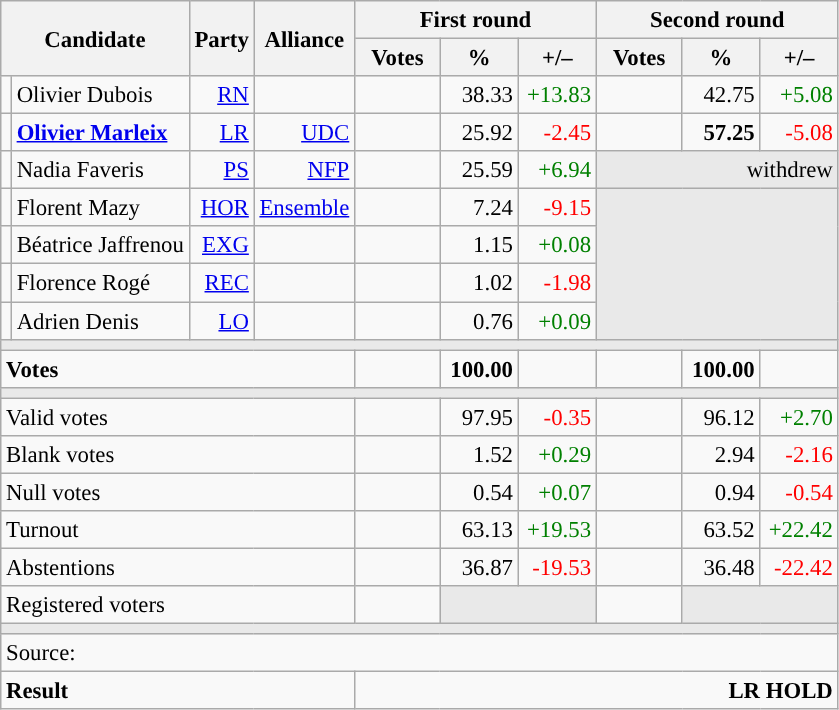<table class="wikitable" style="text-align:right;font-size:95%;">
<tr>
<th rowspan="2" colspan="2">Candidate</th>
<th colspan="1" rowspan="2">Party</th>
<th colspan="1" rowspan="2">Alliance</th>
<th colspan="3">First round</th>
<th colspan="3">Second round</th>
</tr>
<tr>
<th style="width:50px;">Votes</th>
<th style="width:45px;">%</th>
<th style="width:45px;">+/–</th>
<th style="width:50px;">Votes</th>
<th style="width:45px;">%</th>
<th style="width:45px;">+/–</th>
</tr>
<tr>
<td style="color:inherit;background:"></td>
<td style="text-align:left;">Olivier Dubois</td>
<td><a href='#'>RN</a></td>
<td></td>
<td></td>
<td>38.33</td>
<td style="color:green;">+13.83</td>
<td></td>
<td>42.75</td>
<td style="color:green;">+5.08</td>
</tr>
<tr>
<td style="color:inherit;background:"></td>
<td style="text-align:left;"><strong><a href='#'>Olivier Marleix</a></strong></td>
<td><a href='#'>LR</a></td>
<td><a href='#'>UDC</a></td>
<td></td>
<td>25.92</td>
<td style="color:red;">-2.45</td>
<td><strong></strong></td>
<td><strong>57.25</strong></td>
<td style="color:red;">-5.08</td>
</tr>
<tr>
<td style="color:inherit;background:"></td>
<td style="text-align:left;">Nadia Faveris</td>
<td><a href='#'>PS</a></td>
<td><a href='#'>NFP</a></td>
<td></td>
<td>25.59</td>
<td style="color:green;">+6.94</td>
<td colspan="3" style="background:#E9E9E9;">withdrew</td>
</tr>
<tr>
<td style="color:inherit;background:"></td>
<td style="text-align:left;">Florent Mazy</td>
<td><a href='#'>HOR</a></td>
<td><a href='#'>Ensemble</a></td>
<td></td>
<td>7.24</td>
<td style="color:red;">-9.15</td>
<td colspan="3" rowspan="4" style="background:#E9E9E9;"></td>
</tr>
<tr>
<td style="color:inherit;background:"></td>
<td style="text-align:left;">Béatrice Jaffrenou</td>
<td><a href='#'>EXG</a></td>
<td></td>
<td></td>
<td>1.15</td>
<td style="color:green;">+0.08</td>
</tr>
<tr>
<td style="color:inherit;background:"></td>
<td style="text-align:left;">Florence Rogé</td>
<td><a href='#'>REC</a></td>
<td></td>
<td></td>
<td>1.02</td>
<td style="color:red;">-1.98</td>
</tr>
<tr>
<td style="color:inherit;background:"></td>
<td style="text-align:left;">Adrien Denis</td>
<td><a href='#'>LO</a></td>
<td></td>
<td></td>
<td>0.76</td>
<td style="color:green;">+0.09</td>
</tr>
<tr>
<td colspan="10" style="background:#E9E9E9;"></td>
</tr>
<tr style="font-weight:bold;">
<td colspan="4" style="text-align:left;">Votes</td>
<td></td>
<td>100.00</td>
<td></td>
<td></td>
<td>100.00</td>
<td></td>
</tr>
<tr>
<td colspan="10" style="background:#E9E9E9;"></td>
</tr>
<tr>
<td colspan="4" style="text-align:left;">Valid votes</td>
<td></td>
<td>97.95</td>
<td style="color:red;">-0.35</td>
<td></td>
<td>96.12</td>
<td style="color:green;">+2.70</td>
</tr>
<tr>
<td colspan="4" style="text-align:left;">Blank votes</td>
<td></td>
<td>1.52</td>
<td style="color:green;">+0.29</td>
<td></td>
<td>2.94</td>
<td style="color:red;">-2.16</td>
</tr>
<tr>
<td colspan="4" style="text-align:left;">Null votes</td>
<td></td>
<td>0.54</td>
<td style="color:green;">+0.07</td>
<td></td>
<td>0.94</td>
<td style="color:red;">-0.54</td>
</tr>
<tr>
<td colspan="4" style="text-align:left;">Turnout</td>
<td></td>
<td>63.13</td>
<td style="color:green;">+19.53</td>
<td></td>
<td>63.52</td>
<td style="color:green;">+22.42</td>
</tr>
<tr>
<td colspan="4" style="text-align:left;">Abstentions</td>
<td></td>
<td>36.87</td>
<td style="color:red;">-19.53</td>
<td></td>
<td>36.48</td>
<td style="color:red;">-22.42</td>
</tr>
<tr>
<td colspan="4" style="text-align:left;">Registered voters</td>
<td></td>
<td colspan="2" style="background:#E9E9E9;"></td>
<td></td>
<td colspan="2" style="background:#E9E9E9;"></td>
</tr>
<tr>
<td colspan="10" style="background:#E9E9E9;"></td>
</tr>
<tr>
<td colspan="10" style="text-align:left;">Source: </td>
</tr>
<tr style="font-weight:bold">
<td colspan="4" style="text-align:left;">Result</td>
<td colspan="6" style="background-color:">LR HOLD</td>
</tr>
</table>
